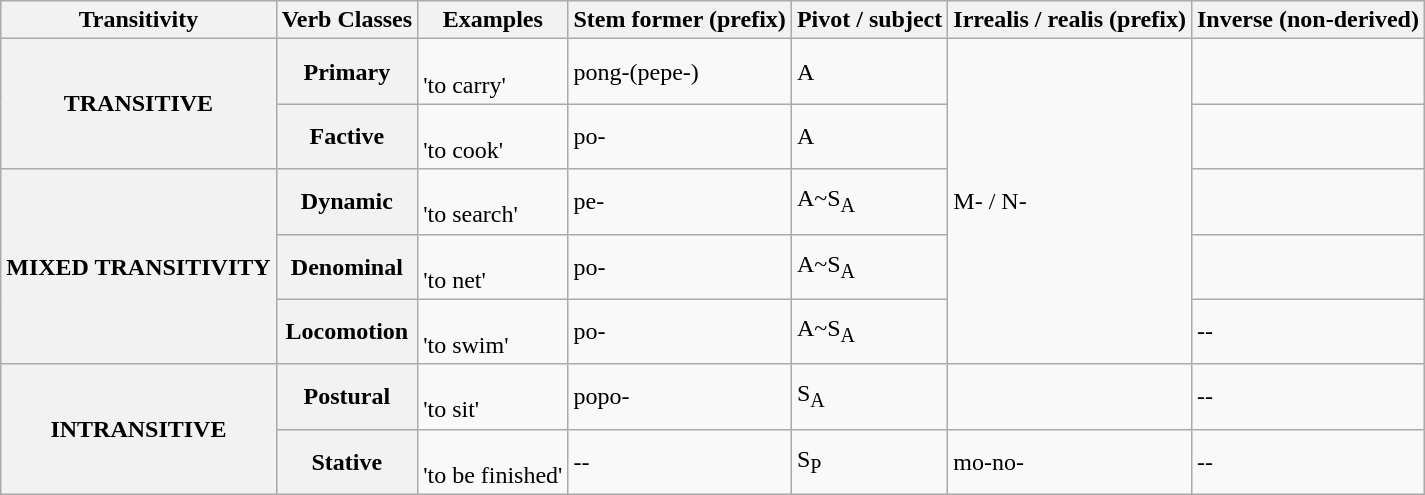<table class="wikitable">
<tr>
<th>Transitivity</th>
<th>Verb Classes</th>
<th>Examples</th>
<th>Stem former (prefix)</th>
<th>Pivot / subject</th>
<th>Irrealis / realis (prefix)</th>
<th>Inverse (non-derived)</th>
</tr>
<tr>
<th rowspan="2">TRANSITIVE</th>
<th>Primary</th>
<td><br>'to carry'</td>
<td>pong-(pepe-)</td>
<td>A</td>
<td rowspan="5">M- / N-</td>
<td></td>
</tr>
<tr>
<th>Factive</th>
<td><br>'to cook'</td>
<td>po-</td>
<td>A</td>
<td></td>
</tr>
<tr>
<th rowspan="3">MIXED TRANSITIVITY</th>
<th>Dynamic</th>
<td><br>'to search'</td>
<td>pe-</td>
<td>A~S<sub>A</sub></td>
<td></td>
</tr>
<tr>
<th>Denominal</th>
<td><br>'to net'</td>
<td>po-</td>
<td>A~S<sub>A</sub></td>
<td></td>
</tr>
<tr>
<th>Locomotion</th>
<td><br>'to swim'</td>
<td>po-</td>
<td>A~S<sub>A</sub></td>
<td>--</td>
</tr>
<tr>
<th rowspan="2">INTRANSITIVE</th>
<th>Postural</th>
<td><br>'to sit'</td>
<td>popo-</td>
<td>S<sub>A</sub></td>
<td></td>
<td>--</td>
</tr>
<tr>
<th>Stative</th>
<td><br>'to be finished'</td>
<td>--</td>
<td>S<sub>P</sub></td>
<td>mo-no-</td>
<td>--</td>
</tr>
</table>
